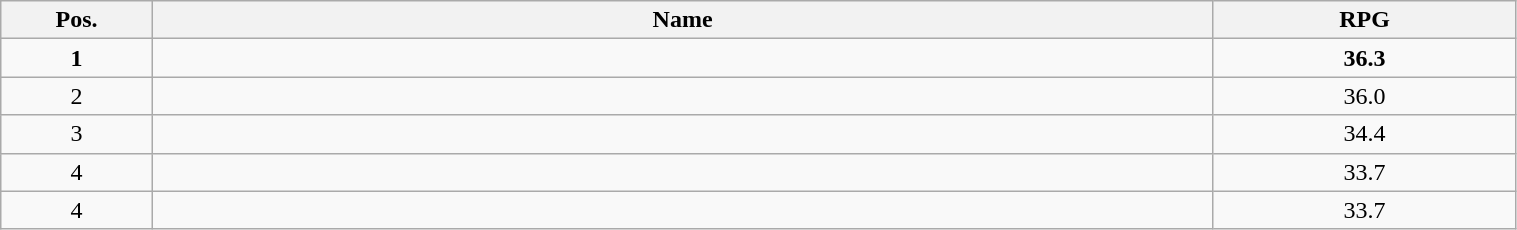<table class=wikitable width="80%">
<tr>
<th width="10%">Pos.</th>
<th width="70%">Name</th>
<th width="20%">RPG</th>
</tr>
<tr>
<td align=center><strong>1</strong></td>
<td><strong></strong></td>
<td align=center><strong>36.3</strong></td>
</tr>
<tr>
<td align=center>2</td>
<td></td>
<td align=center>36.0</td>
</tr>
<tr>
<td align=center>3</td>
<td></td>
<td align=center>34.4</td>
</tr>
<tr>
<td align=center>4</td>
<td></td>
<td align=center>33.7</td>
</tr>
<tr>
<td align=center>4</td>
<td></td>
<td align=center>33.7</td>
</tr>
</table>
